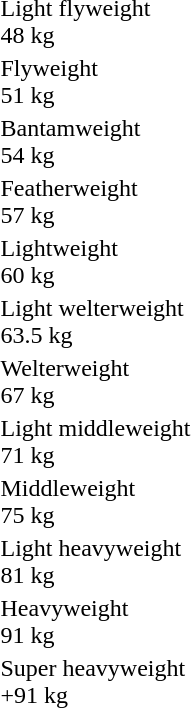<table>
<tr>
<td rowspan=2>Light flyweight<br>48 kg</td>
<td rowspan=2></td>
<td rowspan=2></td>
<td></td>
</tr>
<tr>
<td></td>
</tr>
<tr>
<td rowspan=2>Flyweight<br>51 kg</td>
<td rowspan=2></td>
<td rowspan=2></td>
<td></td>
</tr>
<tr>
<td></td>
</tr>
<tr>
<td rowspan=2>Bantamweight<br>54 kg</td>
<td rowspan=2></td>
<td rowspan=2></td>
<td></td>
</tr>
<tr>
<td></td>
</tr>
<tr>
<td rowspan=2>Featherweight<br>57 kg</td>
<td rowspan=2></td>
<td rowspan=2></td>
<td></td>
</tr>
<tr>
<td></td>
</tr>
<tr>
<td rowspan=2>Lightweight<br>60 kg</td>
<td rowspan=2></td>
<td rowspan=2></td>
<td></td>
</tr>
<tr>
<td></td>
</tr>
<tr>
<td rowspan=2>Light welterweight<br>63.5 kg</td>
<td rowspan=2></td>
<td rowspan=2></td>
<td></td>
</tr>
<tr>
<td></td>
</tr>
<tr>
<td rowspan=2>Welterweight<br>67 kg</td>
<td rowspan=2></td>
<td rowspan=2></td>
<td></td>
</tr>
<tr>
<td></td>
</tr>
<tr>
<td rowspan=2>Light middleweight<br>71 kg</td>
<td rowspan=2></td>
<td rowspan=2></td>
<td></td>
</tr>
<tr>
<td></td>
</tr>
<tr>
<td rowspan=2>Middleweight<br>75 kg</td>
<td rowspan=2></td>
<td rowspan=2></td>
<td></td>
</tr>
<tr>
<td></td>
</tr>
<tr>
<td rowspan=2>Light heavyweight<br>81 kg</td>
<td rowspan=2></td>
<td rowspan=2></td>
<td></td>
</tr>
<tr>
<td></td>
</tr>
<tr>
<td rowspan=2>Heavyweight<br>91 kg</td>
<td rowspan=2></td>
<td rowspan=2></td>
<td></td>
</tr>
<tr>
<td></td>
</tr>
<tr>
<td rowspan=2>Super heavyweight<br>+91 kg</td>
<td rowspan=2></td>
<td rowspan=2></td>
<td></td>
</tr>
<tr>
<td></td>
</tr>
</table>
